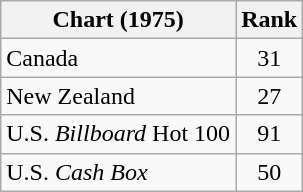<table class="wikitable sortable">
<tr>
<th align="left">Chart (1975)</th>
<th style="text-align:center;">Rank</th>
</tr>
<tr>
<td>Canada</td>
<td style="text-align:center;">31</td>
</tr>
<tr>
<td>New Zealand</td>
<td style="text-align:center;">27</td>
</tr>
<tr>
<td>U.S. <em>Billboard</em> Hot 100</td>
<td style="text-align:center;">91</td>
</tr>
<tr>
<td>U.S. <em>Cash Box</em></td>
<td style="text-align:center;">50</td>
</tr>
</table>
